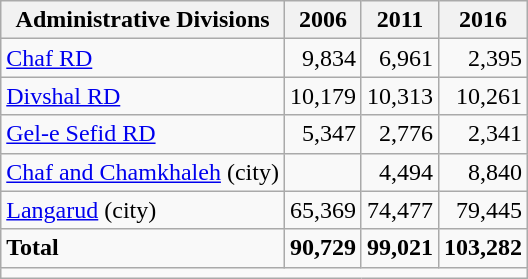<table class="wikitable">
<tr>
<th>Administrative Divisions</th>
<th>2006</th>
<th>2011</th>
<th>2016</th>
</tr>
<tr>
<td><a href='#'>Chaf RD</a></td>
<td style="text-align: right;">9,834</td>
<td style="text-align: right;">6,961</td>
<td style="text-align: right;">2,395</td>
</tr>
<tr>
<td><a href='#'>Divshal RD</a></td>
<td style="text-align: right;">10,179</td>
<td style="text-align: right;">10,313</td>
<td style="text-align: right;">10,261</td>
</tr>
<tr>
<td><a href='#'>Gel-e Sefid RD</a></td>
<td style="text-align: right;">5,347</td>
<td style="text-align: right;">2,776</td>
<td style="text-align: right;">2,341</td>
</tr>
<tr>
<td><a href='#'>Chaf and Chamkhaleh</a> (city)</td>
<td style="text-align: right;"></td>
<td style="text-align: right;">4,494</td>
<td style="text-align: right;">8,840</td>
</tr>
<tr>
<td><a href='#'>Langarud</a> (city)</td>
<td style="text-align: right;">65,369</td>
<td style="text-align: right;">74,477</td>
<td style="text-align: right;">79,445</td>
</tr>
<tr>
<td><strong>Total</strong></td>
<td style="text-align: right;"><strong>90,729</strong></td>
<td style="text-align: right;"><strong>99,021</strong></td>
<td style="text-align: right;"><strong>103,282</strong></td>
</tr>
<tr>
<td colspan=4></td>
</tr>
</table>
